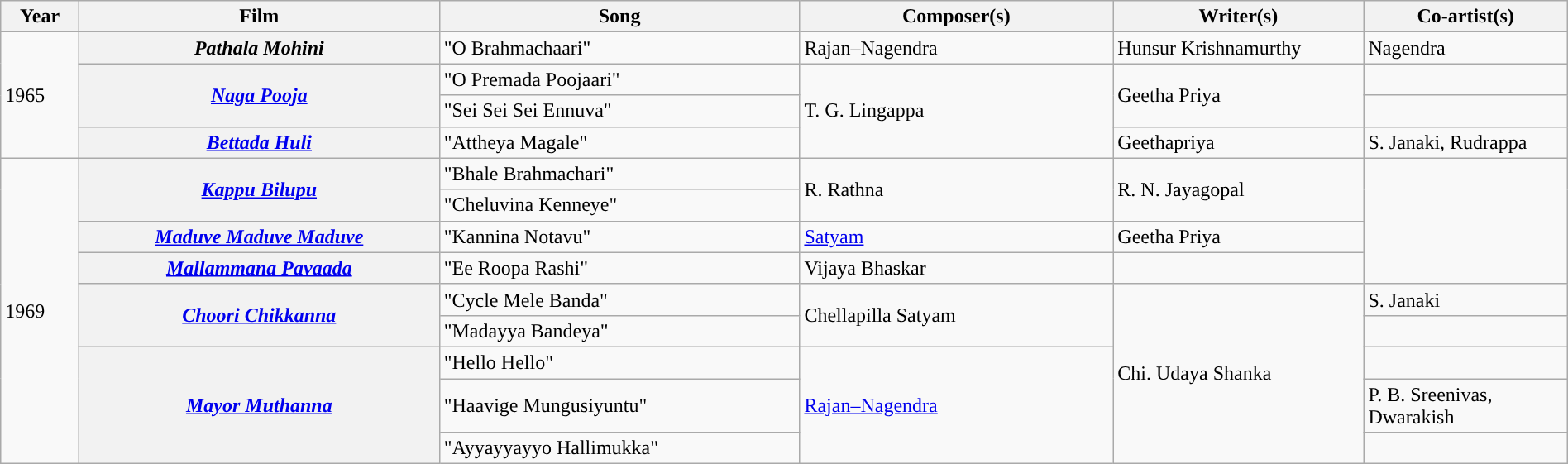<table class="wikitable plainrowheaders" width="100%" textcolor:#000;">
<tr style="background:#b0e0e66;">
<th scope="col" width=5%><strong>Year</strong></th>
<th scope="col" width=23%><strong>Film</strong></th>
<th scope="col" width=23%><strong>Song</strong></th>
<th scope="col" width=20%><strong>Composer(s)</strong></th>
<th scope="col" width=16%><strong>Writer(s)</strong></th>
<th scope="col" width=18%><strong>Co-artist(s)</strong></th>
</tr>
<tr>
<td rowspan=4>1965</td>
<th><em>Pathala Mohini</em></th>
<td>"O Brahmachaari"</td>
<td>Rajan–Nagendra</td>
<td>Hunsur Krishnamurthy</td>
<td>Nagendra</td>
</tr>
<tr>
<th rowspan=2><em><a href='#'>Naga Pooja</a></em></th>
<td>"O Premada Poojaari"</td>
<td rowspan=3>T. G. Lingappa</td>
<td rowspan=2>Geetha Priya</td>
<td></td>
</tr>
<tr>
<td>"Sei Sei Sei Ennuva"</td>
<td></td>
</tr>
<tr>
<th><em><a href='#'>Bettada Huli</a></em></th>
<td>"Attheya Magale"</td>
<td>Geethapriya</td>
<td>S. Janaki, Rudrappa</td>
</tr>
<tr>
<td rowspan=9>1969</td>
<th rowspan="2"><em><a href='#'>Kappu Bilupu</a></em></th>
<td>"Bhale Brahmachari"</td>
<td rowspan=2>R. Rathna</td>
<td rowspan=2>R. N. Jayagopal</td>
<td rowspan=4></td>
</tr>
<tr>
<td>"Cheluvina Kenneye"</td>
</tr>
<tr>
<th><em><a href='#'>Maduve Maduve Maduve</a></em></th>
<td>"Kannina Notavu"</td>
<td><a href='#'>Satyam</a></td>
<td>Geetha Priya</td>
</tr>
<tr>
<th><em><a href='#'>Mallammana Pavaada</a></em></th>
<td>"Ee Roopa Rashi"</td>
<td>Vijaya Bhaskar</td>
<td></td>
</tr>
<tr>
<th rowspan=2><em><a href='#'>Choori Chikkanna</a></em></th>
<td>"Cycle Mele Banda"</td>
<td rowspan=2>Chellapilla Satyam</td>
<td rowspan=5>Chi. Udaya Shanka</td>
<td>S. Janaki</td>
</tr>
<tr>
<td>"Madayya Bandeya"</td>
<td></td>
</tr>
<tr>
<th rowspan=3><em><a href='#'>Mayor Muthanna</a></em></th>
<td>"Hello Hello"</td>
<td rowspan=3><a href='#'>Rajan–Nagendra</a></td>
<td></td>
</tr>
<tr>
<td>"Haavige Mungusiyuntu"</td>
<td>P. B. Sreenivas, Dwarakish</td>
</tr>
<tr>
<td>"Ayyayyayyo Hallimukka"</td>
<td></td>
</tr>
</table>
